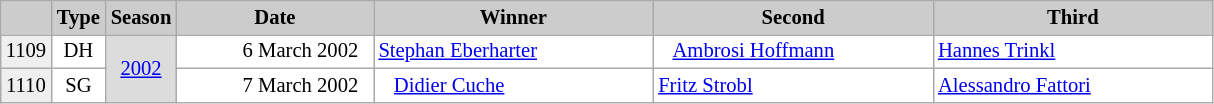<table class="wikitable" style="background:#fff; font-size:86%; line-height:16px; border:grey solid 1px; border-collapse:collapse;">
<tr>
<th style="background-color: #ccc;" width="23"></th>
<th style="background-color: #ccc;" width="30">Type</th>
<th style="background:#ccc;" width="28">Season</th>
<th style="background-color: #ccc;" width="125">Date</th>
<th style="background:#ccc;" width="180">Winner</th>
<th style="background:#ccc;" width="180">Second</th>
<th style="background:#ccc;" width="180">Third</th>
</tr>
<tr>
<td align=center bgcolor="#EFEFEF">1109</td>
<td align=center>DH</td>
<td bgcolor=gainsboro align=center rowspan=2><a href='#'>2002</a></td>
<td align=right>6 March 2002  </td>
<td> <a href='#'>Stephan Eberharter</a></td>
<td>   <a href='#'>Ambrosi Hoffmann</a></td>
<td> <a href='#'>Hannes Trinkl</a></td>
</tr>
<tr>
<td align=center bgcolor="#EFEFEF">1110</td>
<td align=center>SG</td>
<td align=right>7 March 2002  </td>
<td>   <a href='#'>Didier Cuche</a></td>
<td> <a href='#'>Fritz Strobl</a></td>
<td> <a href='#'>Alessandro Fattori</a></td>
</tr>
</table>
